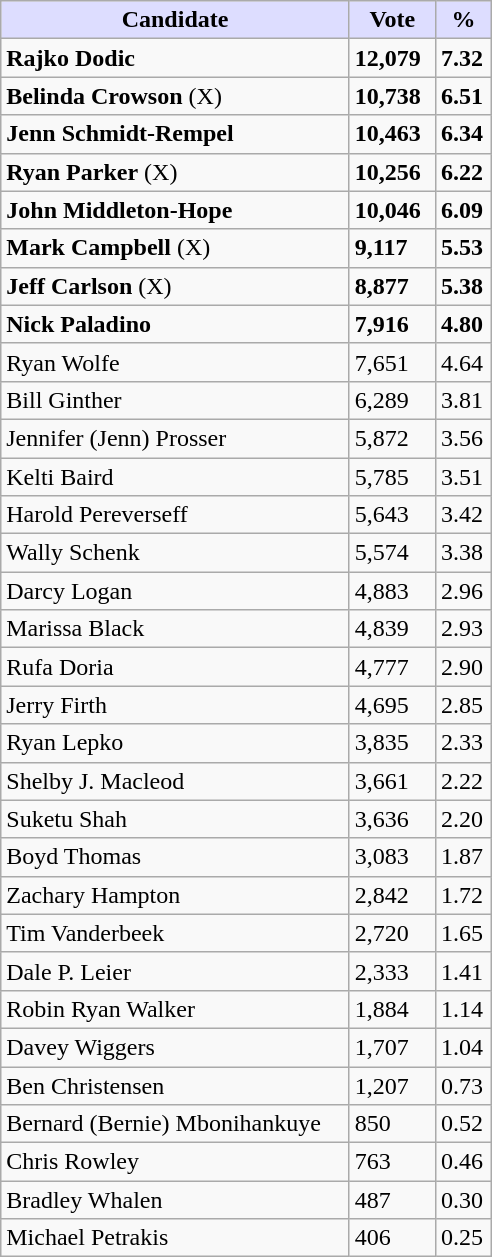<table class="wikitable">
<tr>
<th style="background:#ddf; width:225px;">Candidate</th>
<th style="background:#ddf; width:50px;">Vote</th>
<th style="background:#ddf; width:30px;">%</th>
</tr>
<tr>
<td><strong>Rajko Dodic</strong></td>
<td><strong>12,079</strong></td>
<td><strong>7.32</strong></td>
</tr>
<tr>
<td><strong>Belinda Crowson</strong> (X)</td>
<td><strong>10,738</strong></td>
<td><strong>6.51</strong></td>
</tr>
<tr>
<td><strong>Jenn Schmidt-Rempel</strong></td>
<td><strong>10,463</strong></td>
<td><strong>6.34</strong></td>
</tr>
<tr>
<td><strong>Ryan Parker</strong> (X)</td>
<td><strong>10,256</strong></td>
<td><strong>6.22</strong></td>
</tr>
<tr>
<td><strong>John Middleton-Hope</strong></td>
<td><strong>10,046</strong></td>
<td><strong>6.09</strong></td>
</tr>
<tr>
<td><strong>Mark Campbell</strong> (X)</td>
<td><strong>9,117</strong></td>
<td><strong>5.53</strong></td>
</tr>
<tr>
<td><strong>Jeff Carlson</strong> (X)</td>
<td><strong>8,877</strong></td>
<td><strong>5.38</strong></td>
</tr>
<tr>
<td><strong>Nick Paladino</strong></td>
<td><strong>7,916</strong></td>
<td><strong>4.80</strong></td>
</tr>
<tr>
<td>Ryan Wolfe</td>
<td>7,651</td>
<td>4.64</td>
</tr>
<tr>
<td>Bill Ginther</td>
<td>6,289</td>
<td>3.81</td>
</tr>
<tr>
<td>Jennifer (Jenn) Prosser</td>
<td>5,872</td>
<td>3.56</td>
</tr>
<tr>
<td>Kelti Baird</td>
<td>5,785</td>
<td>3.51</td>
</tr>
<tr>
<td>Harold Pereverseff</td>
<td>5,643</td>
<td>3.42</td>
</tr>
<tr>
<td>Wally Schenk</td>
<td>5,574</td>
<td>3.38</td>
</tr>
<tr>
<td>Darcy Logan</td>
<td>4,883</td>
<td>2.96</td>
</tr>
<tr>
<td>Marissa Black</td>
<td>4,839</td>
<td>2.93</td>
</tr>
<tr>
<td>Rufa Doria</td>
<td>4,777</td>
<td>2.90</td>
</tr>
<tr>
<td>Jerry Firth</td>
<td>4,695</td>
<td>2.85</td>
</tr>
<tr>
<td>Ryan Lepko</td>
<td>3,835</td>
<td>2.33</td>
</tr>
<tr>
<td>Shelby J. Macleod</td>
<td>3,661</td>
<td>2.22</td>
</tr>
<tr>
<td>Suketu Shah</td>
<td>3,636</td>
<td>2.20</td>
</tr>
<tr>
<td>Boyd Thomas</td>
<td>3,083</td>
<td>1.87</td>
</tr>
<tr>
<td>Zachary Hampton</td>
<td>2,842</td>
<td>1.72</td>
</tr>
<tr>
<td>Tim Vanderbeek</td>
<td>2,720</td>
<td>1.65</td>
</tr>
<tr>
<td>Dale P. Leier</td>
<td>2,333</td>
<td>1.41</td>
</tr>
<tr>
<td>Robin Ryan Walker</td>
<td>1,884</td>
<td>1.14</td>
</tr>
<tr>
<td>Davey Wiggers</td>
<td>1,707</td>
<td>1.04</td>
</tr>
<tr>
<td>Ben Christensen</td>
<td>1,207</td>
<td>0.73</td>
</tr>
<tr>
<td>Bernard (Bernie) Mbonihankuye</td>
<td>850</td>
<td>0.52</td>
</tr>
<tr>
<td>Chris Rowley</td>
<td>763</td>
<td>0.46</td>
</tr>
<tr>
<td>Bradley Whalen</td>
<td>487</td>
<td>0.30</td>
</tr>
<tr>
<td>Michael Petrakis</td>
<td>406</td>
<td>0.25</td>
</tr>
</table>
